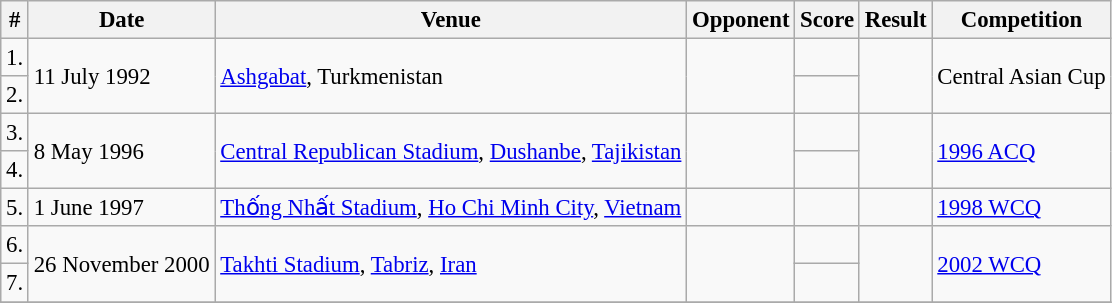<table class="wikitable" style="font-size:95%;">
<tr>
<th>#</th>
<th>Date</th>
<th>Venue</th>
<th>Opponent</th>
<th>Score</th>
<th>Result</th>
<th>Competition</th>
</tr>
<tr>
<td>1.</td>
<td rowspan="2">11 July 1992</td>
<td rowspan="2"><a href='#'>Ashgabat</a>, Turkmenistan</td>
<td rowspan="2"></td>
<td></td>
<td rowspan="2"></td>
<td rowspan="2">Central Asian Cup</td>
</tr>
<tr>
<td>2.</td>
<td></td>
</tr>
<tr>
<td>3.</td>
<td rowspan="2">8 May 1996</td>
<td rowspan="2"><a href='#'>Central Republican Stadium</a>, <a href='#'>Dushanbe</a>, <a href='#'>Tajikistan</a></td>
<td rowspan="2"></td>
<td></td>
<td rowspan="2"></td>
<td rowspan="2"><a href='#'>1996 ACQ</a></td>
</tr>
<tr>
<td>4.</td>
<td></td>
</tr>
<tr>
<td>5.</td>
<td>1 June 1997</td>
<td><a href='#'>Thống Nhất Stadium</a>, <a href='#'>Ho Chi Minh City</a>, <a href='#'>Vietnam</a></td>
<td></td>
<td></td>
<td></td>
<td><a href='#'>1998 WCQ</a></td>
</tr>
<tr>
<td>6.</td>
<td rowspan="2">26 November 2000</td>
<td rowspan="2"><a href='#'>Takhti Stadium</a>, <a href='#'>Tabriz</a>, <a href='#'>Iran</a></td>
<td rowspan="2"></td>
<td></td>
<td rowspan="2"></td>
<td rowspan="2"><a href='#'>2002 WCQ</a></td>
</tr>
<tr>
<td>7.</td>
<td></td>
</tr>
<tr>
</tr>
</table>
